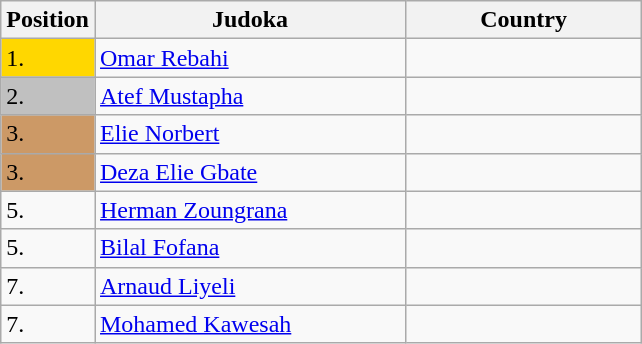<table class=wikitable>
<tr>
<th width=10>Position</th>
<th width=200>Judoka</th>
<th width=150>Country</th>
</tr>
<tr>
<td bgcolor=gold>1.</td>
<td><a href='#'>Omar Rebahi</a></td>
<td></td>
</tr>
<tr>
<td bgcolor="silver">2.</td>
<td><a href='#'>Atef Mustapha</a></td>
<td></td>
</tr>
<tr>
<td bgcolor="CC9966">3.</td>
<td><a href='#'>Elie Norbert</a></td>
<td></td>
</tr>
<tr>
<td bgcolor="CC9966">3.</td>
<td><a href='#'>Deza Elie Gbate</a></td>
<td></td>
</tr>
<tr>
<td>5.</td>
<td><a href='#'>Herman Zoungrana</a></td>
<td></td>
</tr>
<tr>
<td>5.</td>
<td><a href='#'>Bilal Fofana</a></td>
<td></td>
</tr>
<tr>
<td>7.</td>
<td><a href='#'>Arnaud Liyeli</a></td>
<td></td>
</tr>
<tr>
<td>7.</td>
<td><a href='#'>Mohamed Kawesah</a></td>
<td></td>
</tr>
</table>
